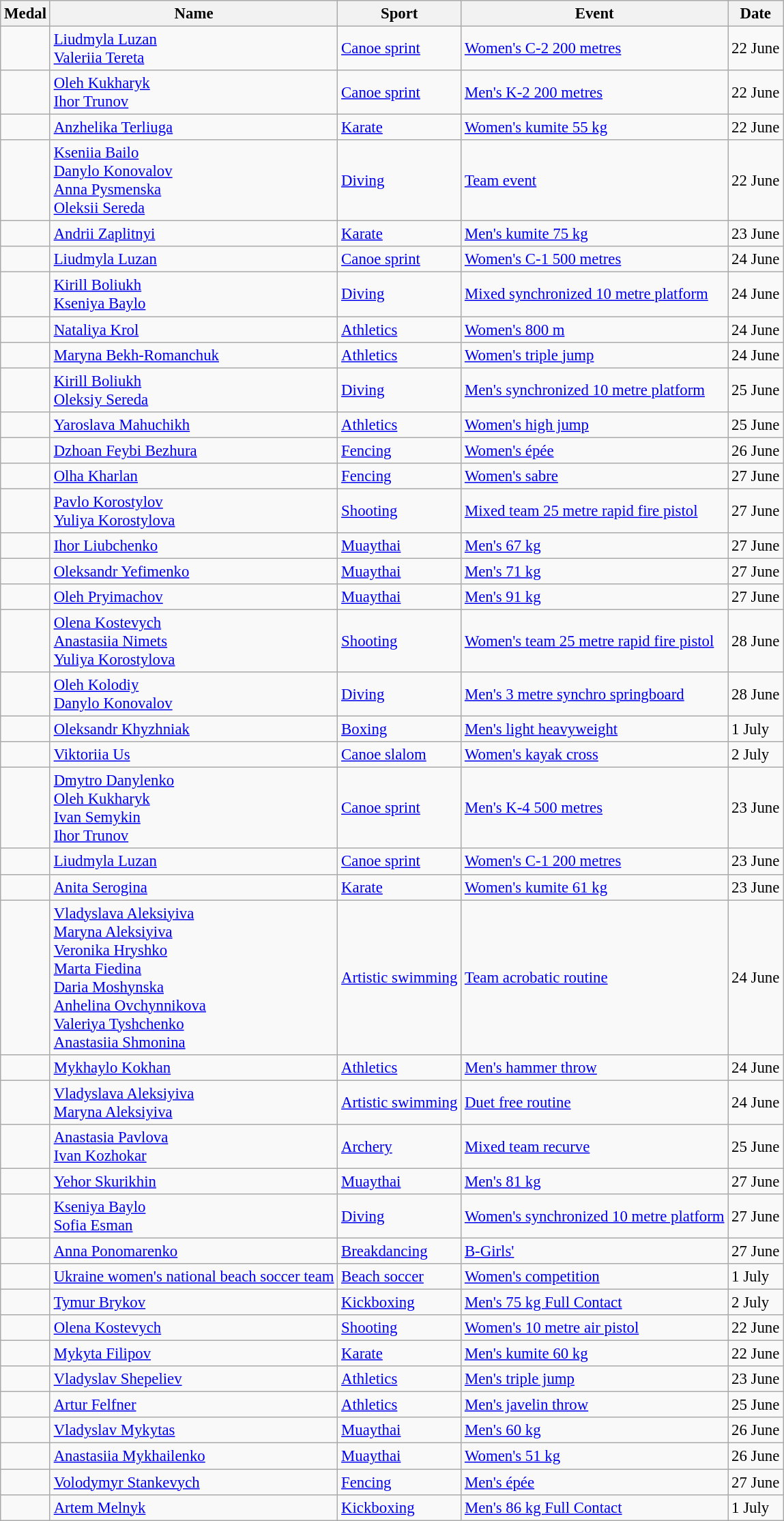<table class="wikitable sortable" style="font-size: 95%;">
<tr>
<th>Medal</th>
<th>Name</th>
<th>Sport</th>
<th>Event</th>
<th>Date</th>
</tr>
<tr>
<td></td>
<td><a href='#'>Liudmyla Luzan</a><br><a href='#'>Valeriia Tereta</a></td>
<td><a href='#'>Canoe sprint</a></td>
<td><a href='#'>Women's C-2 200 metres</a></td>
<td>22 June</td>
</tr>
<tr>
<td></td>
<td><a href='#'>Oleh Kukharyk</a><br><a href='#'>Ihor Trunov</a></td>
<td><a href='#'>Canoe sprint</a></td>
<td><a href='#'>Men's K-2 200 metres</a></td>
<td>22 June</td>
</tr>
<tr>
<td></td>
<td><a href='#'>Anzhelika Terliuga</a></td>
<td><a href='#'>Karate</a></td>
<td><a href='#'>Women's kumite 55 kg</a></td>
<td>22 June</td>
</tr>
<tr>
<td></td>
<td><a href='#'>Kseniia Bailo</a><br><a href='#'>Danylo Konovalov</a><br><a href='#'>Anna Pysmenska</a><br><a href='#'>Oleksii Sereda</a></td>
<td><a href='#'>Diving</a></td>
<td><a href='#'>Team event</a></td>
<td>22 June</td>
</tr>
<tr>
<td></td>
<td><a href='#'>Andrii Zaplitnyi</a></td>
<td><a href='#'>Karate</a></td>
<td><a href='#'>Men's kumite 75 kg</a></td>
<td>23 June</td>
</tr>
<tr>
<td></td>
<td><a href='#'>Liudmyla Luzan</a></td>
<td><a href='#'>Canoe sprint</a></td>
<td><a href='#'>Women's C-1 500 metres</a></td>
<td>24 June</td>
</tr>
<tr>
<td></td>
<td><a href='#'>Kirill Boliukh</a><br><a href='#'>Kseniya Baylo</a></td>
<td><a href='#'>Diving</a></td>
<td><a href='#'>Mixed synchronized 10 metre platform</a></td>
<td>24 June</td>
</tr>
<tr>
<td></td>
<td><a href='#'>Nataliya Krol</a></td>
<td><a href='#'>Athletics</a></td>
<td><a href='#'>Women's 800 m</a></td>
<td>24 June</td>
</tr>
<tr>
<td></td>
<td><a href='#'>Maryna Bekh-Romanchuk</a></td>
<td><a href='#'>Athletics</a></td>
<td><a href='#'>Women's triple jump</a></td>
<td>24 June</td>
</tr>
<tr>
<td></td>
<td><a href='#'>Kirill Boliukh</a><br><a href='#'>Oleksiy Sereda</a></td>
<td><a href='#'>Diving</a></td>
<td><a href='#'>Men's synchronized 10 metre platform</a></td>
<td>25 June</td>
</tr>
<tr>
<td></td>
<td><a href='#'>Yaroslava Mahuchikh</a></td>
<td><a href='#'>Athletics</a></td>
<td><a href='#'>Women's high jump</a></td>
<td>25 June</td>
</tr>
<tr>
<td></td>
<td><a href='#'>Dzhoan Feybi Bezhura</a></td>
<td><a href='#'>Fencing</a></td>
<td><a href='#'>Women's épée</a></td>
<td>26 June</td>
</tr>
<tr>
<td></td>
<td><a href='#'>Olha Kharlan</a></td>
<td><a href='#'>Fencing</a></td>
<td><a href='#'>Women's sabre</a></td>
<td>27 June</td>
</tr>
<tr>
<td></td>
<td><a href='#'>Pavlo Korostylov</a><br><a href='#'>Yuliya Korostylova</a></td>
<td><a href='#'>Shooting</a></td>
<td><a href='#'>Mixed team 25 metre rapid fire pistol</a></td>
<td>27 June</td>
</tr>
<tr>
<td></td>
<td><a href='#'>Ihor Liubchenko</a></td>
<td><a href='#'>Muaythai</a></td>
<td><a href='#'>Men's 67 kg</a></td>
<td>27 June</td>
</tr>
<tr>
<td></td>
<td><a href='#'>Oleksandr Yefimenko</a></td>
<td><a href='#'>Muaythai</a></td>
<td><a href='#'>Men's 71 kg</a></td>
<td>27 June</td>
</tr>
<tr>
<td></td>
<td><a href='#'>Oleh Pryimachov</a></td>
<td><a href='#'>Muaythai</a></td>
<td><a href='#'>Men's 91 kg</a></td>
<td>27 June</td>
</tr>
<tr>
<td></td>
<td><a href='#'>Olena Kostevych</a><br><a href='#'>Anastasiia Nimets</a><br><a href='#'>Yuliya Korostylova</a></td>
<td><a href='#'>Shooting</a></td>
<td><a href='#'>Women's team 25 metre rapid fire pistol</a></td>
<td>28 June</td>
</tr>
<tr>
<td></td>
<td><a href='#'>Oleh Kolodiy</a><br><a href='#'>Danylo Konovalov</a></td>
<td><a href='#'>Diving</a></td>
<td><a href='#'>Men's 3 metre synchro springboard</a></td>
<td>28 June</td>
</tr>
<tr>
<td></td>
<td><a href='#'>Oleksandr Khyzhniak</a></td>
<td><a href='#'>Boxing</a></td>
<td><a href='#'>Men's light heavyweight</a></td>
<td>1 July</td>
</tr>
<tr>
<td></td>
<td><a href='#'>Viktoriia Us</a></td>
<td><a href='#'>Canoe slalom</a></td>
<td><a href='#'>Women's kayak cross</a></td>
<td>2 July</td>
</tr>
<tr>
<td></td>
<td><a href='#'>Dmytro Danylenko</a><br><a href='#'>Oleh Kukharyk</a><br><a href='#'>Ivan Semykin</a><br><a href='#'>Ihor Trunov</a></td>
<td><a href='#'>Canoe sprint</a></td>
<td><a href='#'>Men's K-4 500 metres</a></td>
<td>23 June</td>
</tr>
<tr>
<td></td>
<td><a href='#'>Liudmyla Luzan</a></td>
<td><a href='#'>Canoe sprint</a></td>
<td><a href='#'>Women's C-1 200 metres</a></td>
<td>23 June</td>
</tr>
<tr>
<td></td>
<td><a href='#'>Anita Serogina</a></td>
<td><a href='#'>Karate</a></td>
<td><a href='#'>Women's kumite 61 kg</a></td>
<td>23 June</td>
</tr>
<tr>
<td></td>
<td><a href='#'>Vladyslava Aleksiyiva</a><br><a href='#'>Maryna Aleksiyiva</a><br><a href='#'>Veronika Hryshko</a><br><a href='#'>Marta Fiedina</a><br><a href='#'>Daria Moshynska</a><br><a href='#'>Anhelina Ovchynnikova</a><br><a href='#'>Valeriya Tyshchenko</a><br><a href='#'>Anastasiia Shmonina</a></td>
<td><a href='#'>Artistic swimming</a></td>
<td><a href='#'>Team acrobatic routine</a></td>
<td>24 June</td>
</tr>
<tr>
<td></td>
<td><a href='#'>Mykhaylo Kokhan</a></td>
<td><a href='#'>Athletics</a></td>
<td><a href='#'>Men's hammer throw</a></td>
<td>24 June</td>
</tr>
<tr>
<td></td>
<td><a href='#'>Vladyslava Aleksiyiva</a><br><a href='#'>Maryna Aleksiyiva</a></td>
<td><a href='#'>Artistic swimming</a></td>
<td><a href='#'>Duet free routine</a></td>
<td>24 June</td>
</tr>
<tr>
<td></td>
<td><a href='#'>Anastasia Pavlova</a><br><a href='#'>Ivan Kozhokar</a></td>
<td><a href='#'>Archery</a></td>
<td><a href='#'>Mixed team recurve</a></td>
<td>25 June</td>
</tr>
<tr>
<td></td>
<td><a href='#'>Yehor Skurikhin</a></td>
<td><a href='#'>Muaythai</a></td>
<td><a href='#'>Men's 81 kg</a></td>
<td>27 June</td>
</tr>
<tr>
<td></td>
<td><a href='#'>Kseniya Baylo</a><br><a href='#'>Sofia Esman</a></td>
<td><a href='#'>Diving</a></td>
<td><a href='#'>Women's synchronized 10 metre platform</a></td>
<td>27 June</td>
</tr>
<tr>
<td></td>
<td><a href='#'>Anna Ponomarenko</a></td>
<td><a href='#'>Breakdancing</a></td>
<td><a href='#'>B-Girls'</a></td>
<td>27 June</td>
</tr>
<tr>
<td></td>
<td><a href='#'>Ukraine women's national beach soccer team</a><br></td>
<td><a href='#'>Beach soccer</a></td>
<td><a href='#'>Women's competition</a></td>
<td>1 July</td>
</tr>
<tr>
<td></td>
<td><a href='#'>Tymur Brykov</a></td>
<td><a href='#'>Kickboxing</a></td>
<td><a href='#'>Men's 75 kg Full Contact</a></td>
<td>2 July</td>
</tr>
<tr>
<td></td>
<td><a href='#'>Olena Kostevych</a></td>
<td><a href='#'>Shooting</a></td>
<td><a href='#'>Women's 10 metre air pistol</a></td>
<td>22 June</td>
</tr>
<tr>
<td></td>
<td><a href='#'>Mykyta Filipov</a></td>
<td><a href='#'>Karate</a></td>
<td><a href='#'>Men's kumite 60 kg</a></td>
<td>22 June</td>
</tr>
<tr>
<td></td>
<td><a href='#'>Vladyslav Shepeliev</a></td>
<td><a href='#'>Athletics</a></td>
<td><a href='#'>Men's triple jump</a></td>
<td>23 June</td>
</tr>
<tr>
<td></td>
<td><a href='#'>Artur Felfner</a></td>
<td><a href='#'>Athletics</a></td>
<td><a href='#'>Men's javelin throw</a></td>
<td>25 June</td>
</tr>
<tr>
<td></td>
<td><a href='#'>Vladyslav Mykytas</a></td>
<td><a href='#'>Muaythai</a></td>
<td><a href='#'>Men's 60 kg</a></td>
<td>26 June</td>
</tr>
<tr>
<td></td>
<td><a href='#'>Anastasiia Mykhailenko</a></td>
<td><a href='#'>Muaythai</a></td>
<td><a href='#'>Women's 51 kg</a></td>
<td>26 June</td>
</tr>
<tr>
<td></td>
<td><a href='#'>Volodymyr Stankevych</a></td>
<td><a href='#'>Fencing</a></td>
<td><a href='#'>Men's épée</a></td>
<td>27 June</td>
</tr>
<tr>
<td></td>
<td><a href='#'>Artem Melnyk</a></td>
<td><a href='#'>Kickboxing</a></td>
<td><a href='#'>Men's 86 kg Full Contact</a></td>
<td>1 July</td>
</tr>
</table>
